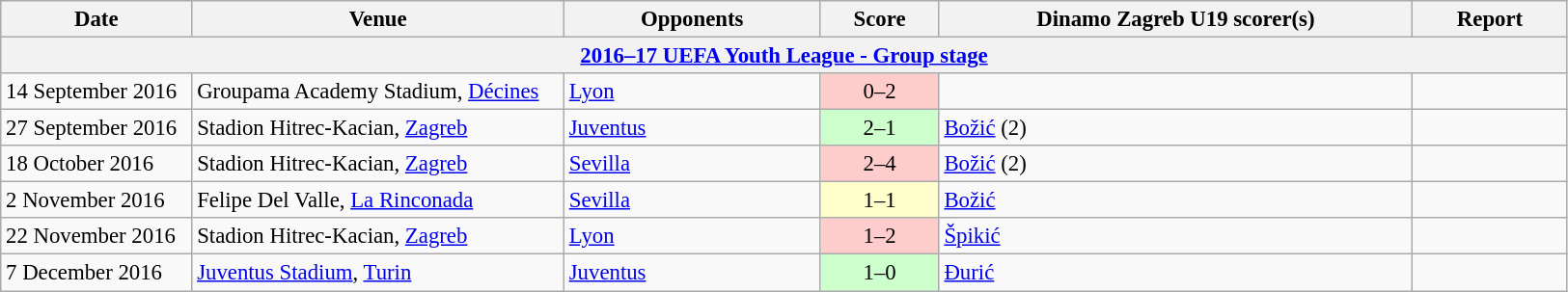<table class="wikitable" style="font-size:95%;">
<tr>
<th width="125">Date</th>
<th width="250">Venue</th>
<th width="170">Opponents</th>
<th width="75">Score</th>
<th width="320">Dinamo Zagreb U19 scorer(s)</th>
<th width="100">Report</th>
</tr>
<tr>
<th colspan="6"><a href='#'>2016–17 UEFA Youth League - Group stage</a></th>
</tr>
<tr>
<td>14 September 2016</td>
<td>Groupama Academy Stadium, <a href='#'>Décines</a></td>
<td> <a href='#'>Lyon</a></td>
<td align="center" bgcolor="#FFCCCC">0–2</td>
<td></td>
<td></td>
</tr>
<tr>
<td>27 September 2016</td>
<td>Stadion Hitrec-Kacian, <a href='#'>Zagreb</a></td>
<td> <a href='#'>Juventus</a></td>
<td align="center" bgcolor="#CCFFCC">2–1</td>
<td><a href='#'>Božić</a> (2)</td>
<td></td>
</tr>
<tr>
<td>18 October 2016</td>
<td>Stadion Hitrec-Kacian, <a href='#'>Zagreb</a></td>
<td> <a href='#'>Sevilla</a></td>
<td align="center" bgcolor="#FFCCCC">2–4</td>
<td><a href='#'>Božić</a> (2)</td>
<td></td>
</tr>
<tr>
<td>2 November 2016</td>
<td>Felipe Del Valle, <a href='#'>La Rinconada</a></td>
<td> <a href='#'>Sevilla</a></td>
<td align="center" bgcolor="#FFFFCC">1–1</td>
<td><a href='#'>Božić</a></td>
<td></td>
</tr>
<tr>
<td>22 November 2016</td>
<td>Stadion Hitrec-Kacian, <a href='#'>Zagreb</a></td>
<td> <a href='#'>Lyon</a></td>
<td align="center" bgcolor="#FFCCCC">1–2</td>
<td><a href='#'>Špikić</a></td>
<td></td>
</tr>
<tr>
<td>7 December 2016</td>
<td><a href='#'>Juventus Stadium</a>, <a href='#'>Turin</a></td>
<td> <a href='#'>Juventus</a></td>
<td align="center" bgcolor="#CCFFCC">1–0</td>
<td><a href='#'>Đurić</a></td>
<td></td>
</tr>
</table>
